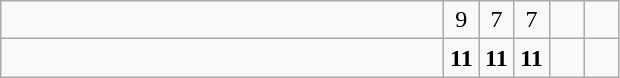<table class="wikitable">
<tr>
<td style="width:18em"></td>
<td align=center style="width:1em">9</td>
<td align=center style="width:1em">7</td>
<td align=center style="width:1em">7</td>
<td align=center style="width:1em"></td>
<td align=center style="width:1em"></td>
</tr>
<tr>
<td style="width:18em"><strong></strong></td>
<td align=center style="width:1em"><strong>11</strong></td>
<td align=center style="width:1em"><strong>11</strong></td>
<td align=center style="width:1em"><strong>11</strong></td>
<td align=center style="width:1em"></td>
<td align=center style="width:1em"></td>
</tr>
</table>
